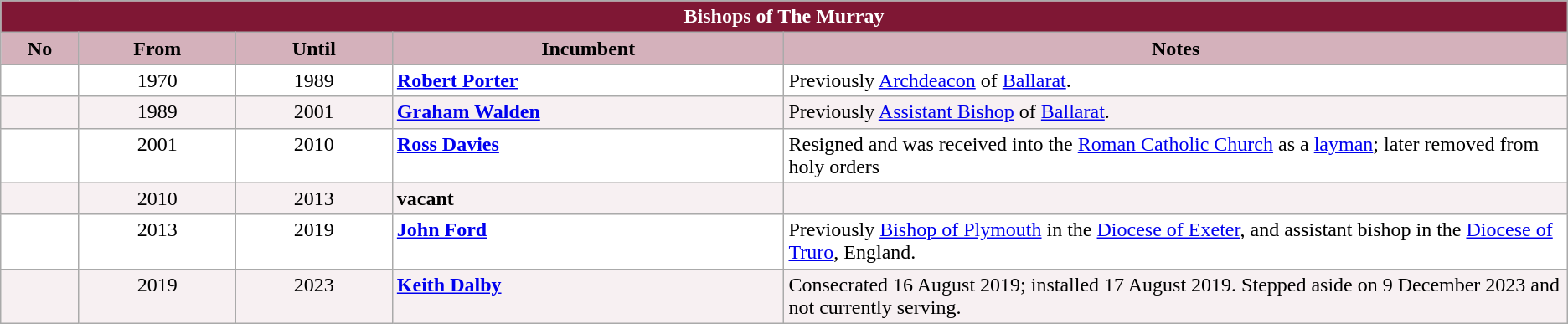<table class="wikitable">
<tr>
<th colspan="5" style="background-color: #7F1734; color: white;">Bishops of The Murray</th>
</tr>
<tr>
<th style="background-color: #D4B1BB; width: 5%;">No</th>
<th style="background-color: #D4B1BB; width: 10%;">From</th>
<th style="background-color: #D4B1BB; width: 10%;">Until</th>
<th style="background-color: #D4B1BB; width: 25%;">Incumbent</th>
<th style="background-color: #D4B1BB; width: 50%;">Notes</th>
</tr>
<tr valign="top" style="background-color: white;">
<td style="text-align: center;"></td>
<td style="text-align: center;">1970</td>
<td style="text-align: center;">1989</td>
<td><strong><a href='#'>Robert Porter</a></strong> </td>
<td>Previously <a href='#'>Archdeacon</a> of <a href='#'>Ballarat</a>.</td>
</tr>
<tr valign="top" style="background-color: #F7F0F2;">
<td style="text-align: center;"></td>
<td style="text-align: center;">1989</td>
<td style="text-align: center;">2001</td>
<td><strong><a href='#'>Graham Walden</a></strong> </td>
<td>Previously <a href='#'>Assistant Bishop</a> of <a href='#'>Ballarat</a>.</td>
</tr>
<tr valign="top" style="background-color: white;">
<td style="text-align: center;"></td>
<td style="text-align: center;">2001</td>
<td style="text-align: center;">2010</td>
<td><strong><a href='#'>Ross Davies</a></strong></td>
<td>Resigned and was received into the <a href='#'>Roman Catholic Church</a> as a <a href='#'>layman</a>; later removed from holy orders</td>
</tr>
<tr valign="top" style="background-color: #F7F0F2;">
<td style="text-align: center;"></td>
<td style="text-align: center;">2010</td>
<td style="text-align: center;">2013</td>
<td><strong>vacant</strong></td>
<td></td>
</tr>
<tr valign="top" style="background-color: white;">
<td style="text-align: center;"></td>
<td style="text-align: center;">2013</td>
<td style="text-align: center;">2019</td>
<td><strong><a href='#'>John Ford</a></strong></td>
<td>Previously <a href='#'>Bishop of Plymouth</a> in the <a href='#'>Diocese of Exeter</a>, and assistant bishop in the <a href='#'>Diocese of Truro</a>, England.</td>
</tr>
<tr valign="top" style="background-color: #F7F0F2;">
<td style="text-align: center;"></td>
<td style="text-align: center;">2019</td>
<td style="text-align: center;">2023</td>
<td><strong><a href='#'>Keith Dalby</a></strong></td>
<td>Consecrated 16 August 2019; installed 17 August 2019. Stepped aside on 9 December 2023 and not currently serving.</td>
</tr>
</table>
